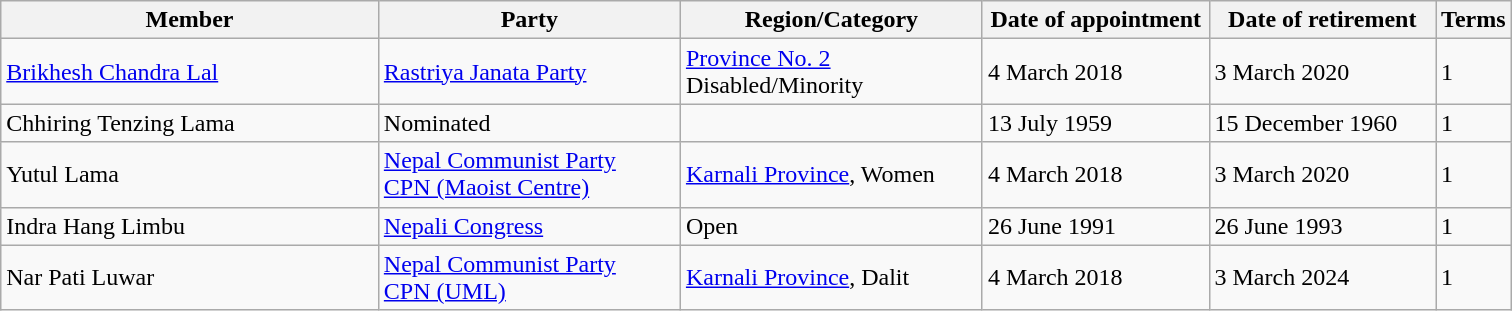<table class="wikitable sortable">
<tr>
<th style="width: 25%;">Member</th>
<th style="width: 20%;">Party</th>
<th style="width: 20%;">Region/Category</th>
<th style="width: 15%;">Date of appointment</th>
<th style="width: 15%;">Date of retirement</th>
<th style="width: 5%;">Terms</th>
</tr>
<tr>
<td><a href='#'>Brikhesh Chandra Lal</a></td>
<td><a href='#'>Rastriya Janata Party</a></td>
<td><a href='#'>Province No. 2</a><br>Disabled/Minority</td>
<td>4 March 2018</td>
<td>3 March 2020</td>
<td>1</td>
</tr>
<tr>
<td>Chhiring Tenzing Lama</td>
<td>Nominated</td>
<td></td>
<td>13 July 1959</td>
<td>15 December 1960</td>
<td>1</td>
</tr>
<tr>
<td>Yutul Lama</td>
<td><a href='#'>Nepal Communist Party</a><br><a href='#'>CPN (Maoist Centre)</a></td>
<td><a href='#'>Karnali Province</a>, Women</td>
<td>4 March 2018</td>
<td>3 March 2020</td>
<td>1</td>
</tr>
<tr>
<td>Indra Hang Limbu</td>
<td><a href='#'>Nepali Congress</a></td>
<td>Open</td>
<td>26 June 1991</td>
<td>26 June 1993</td>
<td>1</td>
</tr>
<tr>
<td>Nar Pati Luwar</td>
<td><a href='#'>Nepal Communist Party</a><br><a href='#'>CPN (UML)</a></td>
<td><a href='#'>Karnali Province</a>, Dalit</td>
<td>4 March 2018</td>
<td>3 March 2024</td>
<td>1</td>
</tr>
</table>
